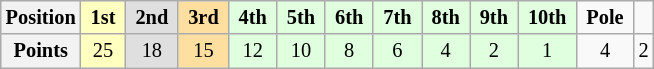<table class="wikitable" style="font-size:85%; text-align:center">
<tr>
<th>Position</th>
<td style="background:#ffffbf;"> <strong>1st</strong> </td>
<td style="background:#dfdfdf;"> <strong>2nd</strong> </td>
<td style="background:#ffdf9f;"> <strong>3rd</strong> </td>
<td style="background:#dfffdf;"> <strong>4th</strong> </td>
<td style="background:#dfffdf;"> <strong>5th</strong> </td>
<td style="background:#dfffdf;"> <strong>6th</strong> </td>
<td style="background:#dfffdf;"> <strong>7th</strong> </td>
<td style="background:#dfffdf;"> <strong>8th</strong> </td>
<td style="background:#dfffdf;"> <strong>9th</strong> </td>
<td style="background:#dfffdf;"> <strong>10th</strong> </td>
<td> <strong>Pole</strong> </td>
<td>  </td>
</tr>
<tr>
<th>Points</th>
<td style="background:#ffffbf;">25</td>
<td style="background:#dfdfdf;">18</td>
<td style="background:#ffdf9f;">15</td>
<td style="background:#dfffdf;">12</td>
<td style="background:#dfffdf;">10</td>
<td style="background:#dfffdf;">8</td>
<td style="background:#dfffdf;">6</td>
<td style="background:#dfffdf;">4</td>
<td style="background:#dfffdf;">2</td>
<td style="background:#dfffdf;">1</td>
<td>4</td>
<td>2</td>
</tr>
</table>
